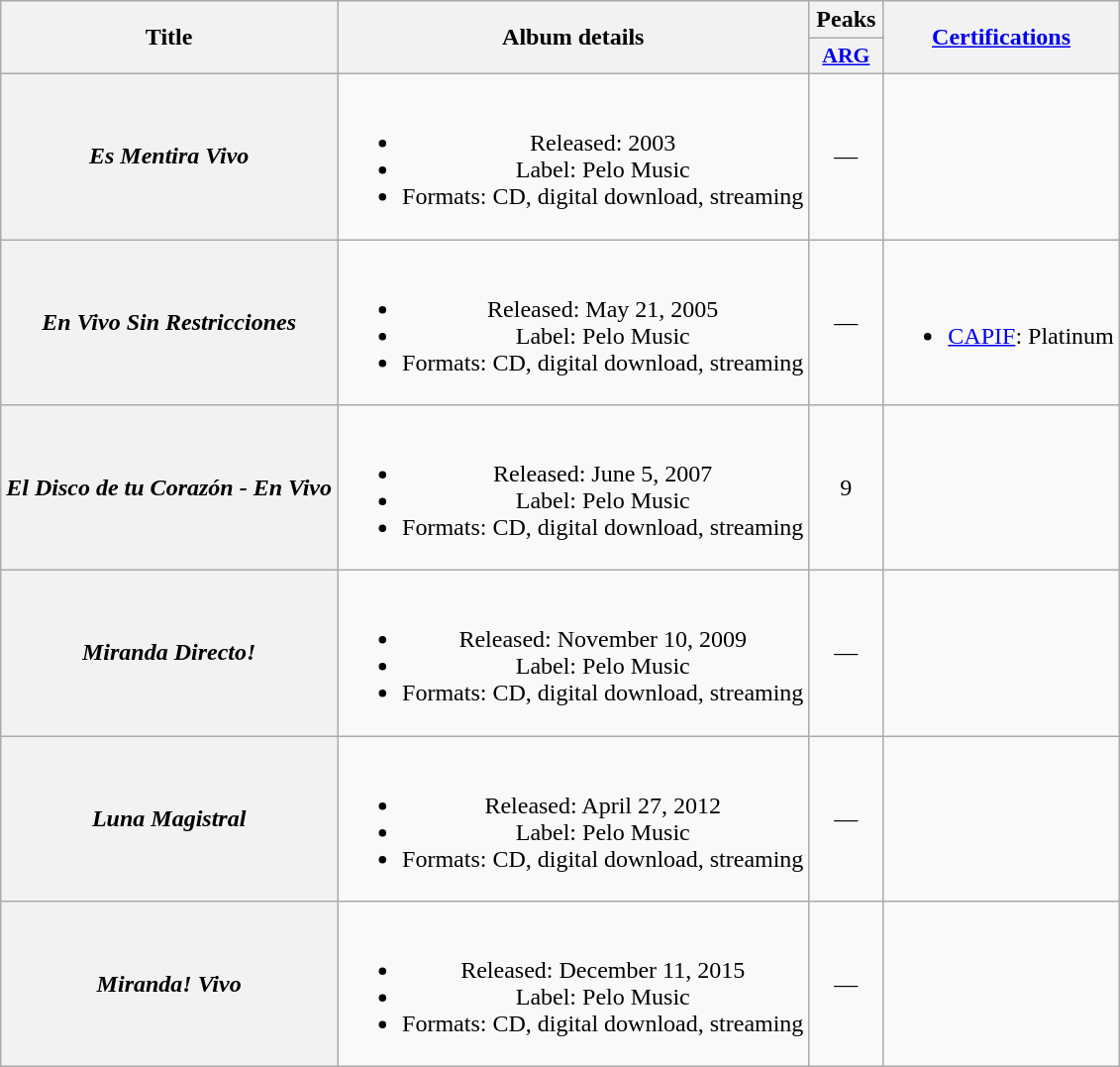<table class="wikitable plainrowheaders" style="text-align:center;">
<tr>
<th scope="col" rowspan="2">Title</th>
<th scope="col" rowspan="2">Album details</th>
<th scope="col">Peaks</th>
<th scope="col" rowspan="2"><a href='#'>Certifications</a></th>
</tr>
<tr>
<th scope="col" style="width:3em;font-size:90%;"><a href='#'>ARG</a><br></th>
</tr>
<tr>
<th scope="row"><em>Es Mentira Vivo</em></th>
<td><br><ul><li>Released: 2003</li><li>Label: Pelo Music</li><li>Formats: CD, digital download, streaming</li></ul></td>
<td>—</td>
<td></td>
</tr>
<tr>
<th scope="row"><em>En Vivo Sin Restricciones</em></th>
<td><br><ul><li>Released: May 21, 2005</li><li>Label: Pelo Music</li><li>Formats: CD, digital download, streaming</li></ul></td>
<td>—</td>
<td align="left"><br><ul><li><a href='#'>CAPIF</a>: Platinum</li></ul></td>
</tr>
<tr>
<th scope="row"><em>El Disco de tu Corazón - En Vivo</em></th>
<td><br><ul><li>Released: June 5, 2007</li><li>Label: Pelo Music</li><li>Formats: CD, digital download, streaming</li></ul></td>
<td>9</td>
<td></td>
</tr>
<tr>
<th scope="row"><em>Miranda Directo!</em></th>
<td><br><ul><li>Released: November 10, 2009</li><li>Label: Pelo Music</li><li>Formats: CD, digital download, streaming</li></ul></td>
<td>—</td>
<td></td>
</tr>
<tr>
<th scope="row"><em>Luna Magistral</em></th>
<td><br><ul><li>Released: April 27, 2012</li><li>Label: Pelo Music</li><li>Formats: CD, digital download, streaming</li></ul></td>
<td>—</td>
<td></td>
</tr>
<tr>
<th scope="row"><em>Miranda! Vivo</em></th>
<td><br><ul><li>Released: December 11, 2015</li><li>Label: Pelo Music</li><li>Formats: CD, digital download, streaming</li></ul></td>
<td>—</td>
<td></td>
</tr>
</table>
